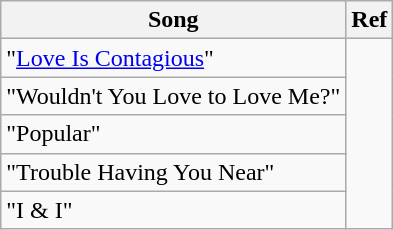<table class="wikitable">
<tr>
<th scope=col>Song</th>
<th scope=col>Ref</th>
</tr>
<tr>
<td>"<a href='#'>Love Is Contagious</a>"</td>
<td align=center rowspan=5></td>
</tr>
<tr>
<td>"Wouldn't You Love to Love Me?"</td>
</tr>
<tr>
<td>"Popular"</td>
</tr>
<tr>
<td>"Trouble Having You Near"</td>
</tr>
<tr>
<td>"I & I"</td>
</tr>
</table>
